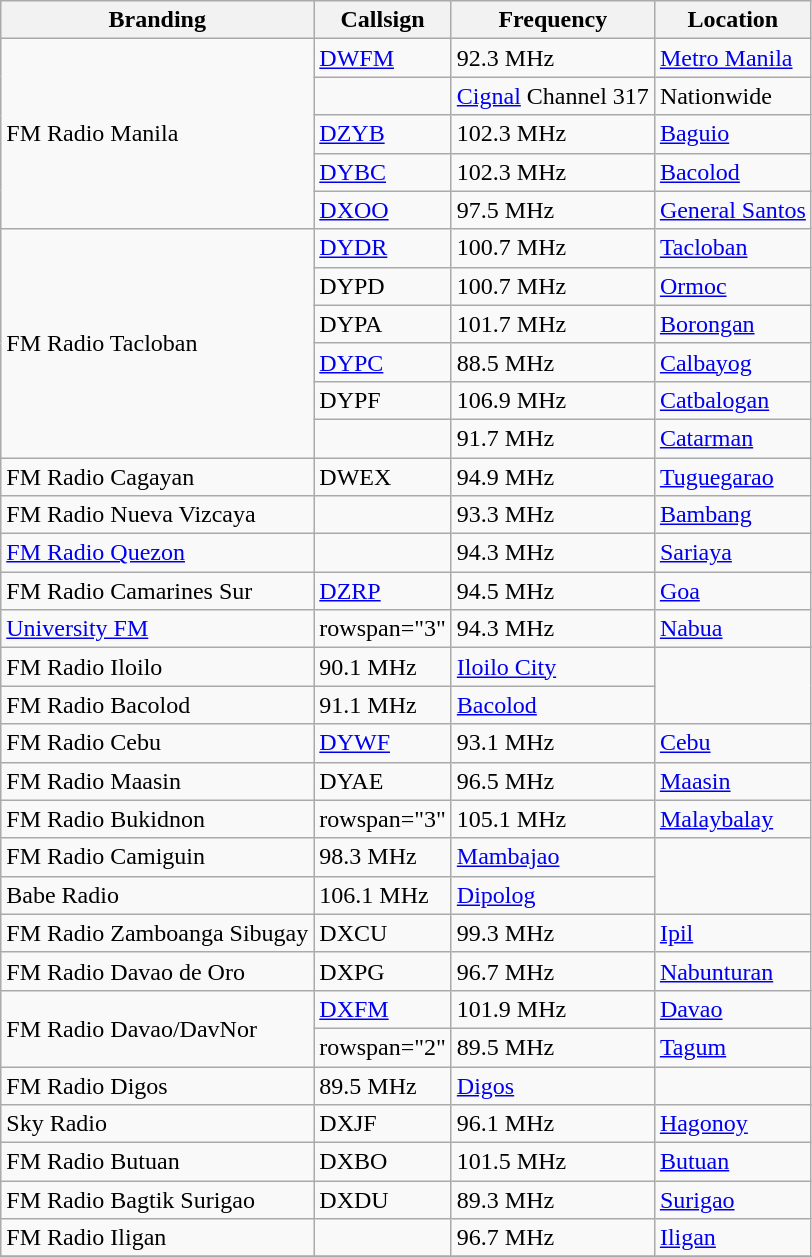<table class="wikitable">
<tr>
<th>Branding</th>
<th>Callsign</th>
<th>Frequency</th>
<th>Location</th>
</tr>
<tr>
<td rowspan="5">FM Radio Manila</td>
<td><a href='#'>DWFM</a></td>
<td>92.3 MHz</td>
<td><a href='#'>Metro Manila</a></td>
</tr>
<tr>
<td></td>
<td><a href='#'>Cignal</a> Channel 317</td>
<td>Nationwide</td>
</tr>
<tr>
<td><a href='#'>DZYB</a></td>
<td>102.3 MHz</td>
<td><a href='#'>Baguio</a></td>
</tr>
<tr>
<td><a href='#'>DYBC</a></td>
<td>102.3 MHz</td>
<td><a href='#'>Bacolod</a></td>
</tr>
<tr>
<td><a href='#'>DXOO</a></td>
<td>97.5 MHz</td>
<td><a href='#'>General Santos</a></td>
</tr>
<tr>
<td rowspan="6">FM Radio Tacloban</td>
<td><a href='#'>DYDR</a></td>
<td>100.7 MHz</td>
<td><a href='#'>Tacloban</a></td>
</tr>
<tr>
<td>DYPD</td>
<td>100.7 MHz</td>
<td><a href='#'>Ormoc</a></td>
</tr>
<tr>
<td>DYPA</td>
<td>101.7 MHz</td>
<td><a href='#'>Borongan</a></td>
</tr>
<tr>
<td><a href='#'>DYPC</a></td>
<td>88.5 MHz</td>
<td><a href='#'>Calbayog</a></td>
</tr>
<tr>
<td>DYPF</td>
<td>106.9 MHz</td>
<td><a href='#'>Catbalogan</a></td>
</tr>
<tr>
<td></td>
<td>91.7 MHz</td>
<td><a href='#'>Catarman</a></td>
</tr>
<tr>
<td>FM Radio Cagayan</td>
<td>DWEX</td>
<td>94.9 MHz</td>
<td><a href='#'>Tuguegarao</a></td>
</tr>
<tr>
<td>FM Radio Nueva Vizcaya</td>
<td></td>
<td>93.3 MHz</td>
<td><a href='#'>Bambang</a></td>
</tr>
<tr>
<td><a href='#'>FM Radio Quezon</a></td>
<td></td>
<td>94.3 MHz</td>
<td><a href='#'>Sariaya</a></td>
</tr>
<tr>
<td>FM Radio Camarines Sur</td>
<td><a href='#'>DZRP</a></td>
<td>94.5 MHz</td>
<td><a href='#'>Goa</a></td>
</tr>
<tr>
<td><a href='#'>University FM</a></td>
<td>rowspan="3" </td>
<td>94.3 MHz</td>
<td><a href='#'>Nabua</a></td>
</tr>
<tr>
<td>FM Radio Iloilo</td>
<td>90.1 MHz</td>
<td><a href='#'>Iloilo City</a></td>
</tr>
<tr>
<td>FM Radio Bacolod</td>
<td>91.1 MHz</td>
<td><a href='#'>Bacolod</a></td>
</tr>
<tr>
<td>FM Radio Cebu </td>
<td><a href='#'>DYWF</a></td>
<td>93.1 MHz</td>
<td><a href='#'>Cebu</a></td>
</tr>
<tr>
<td>FM Radio Maasin</td>
<td>DYAE</td>
<td>96.5 MHz</td>
<td><a href='#'>Maasin</a></td>
</tr>
<tr>
<td>FM Radio Bukidnon</td>
<td>rowspan="3" </td>
<td>105.1 MHz</td>
<td><a href='#'>Malaybalay</a></td>
</tr>
<tr>
<td>FM Radio Camiguin</td>
<td>98.3 MHz</td>
<td><a href='#'>Mambajao</a></td>
</tr>
<tr>
<td>Babe Radio</td>
<td>106.1 MHz</td>
<td><a href='#'>Dipolog</a></td>
</tr>
<tr>
<td>FM Radio Zamboanga Sibugay</td>
<td>DXCU</td>
<td>99.3 MHz</td>
<td><a href='#'>Ipil</a></td>
</tr>
<tr>
<td>FM Radio Davao de Oro</td>
<td>DXPG</td>
<td>96.7 MHz</td>
<td><a href='#'>Nabunturan</a></td>
</tr>
<tr>
<td rowspan="2">FM Radio Davao/DavNor</td>
<td><a href='#'>DXFM</a></td>
<td>101.9 MHz</td>
<td><a href='#'>Davao</a></td>
</tr>
<tr>
<td>rowspan="2" </td>
<td>89.5 MHz</td>
<td><a href='#'>Tagum</a></td>
</tr>
<tr>
<td>FM Radio Digos</td>
<td>89.5 MHz</td>
<td><a href='#'>Digos</a></td>
</tr>
<tr>
<td>Sky Radio</td>
<td>DXJF</td>
<td>96.1 MHz</td>
<td><a href='#'>Hagonoy</a></td>
</tr>
<tr>
<td>FM Radio Butuan</td>
<td>DXBO</td>
<td>101.5 MHz</td>
<td><a href='#'>Butuan</a></td>
</tr>
<tr>
<td>FM Radio Bagtik Surigao</td>
<td>DXDU</td>
<td>89.3 MHz</td>
<td><a href='#'>Surigao</a></td>
</tr>
<tr>
<td>FM Radio Iligan</td>
<td></td>
<td>96.7 MHz</td>
<td><a href='#'>Iligan</a></td>
</tr>
<tr>
</tr>
</table>
